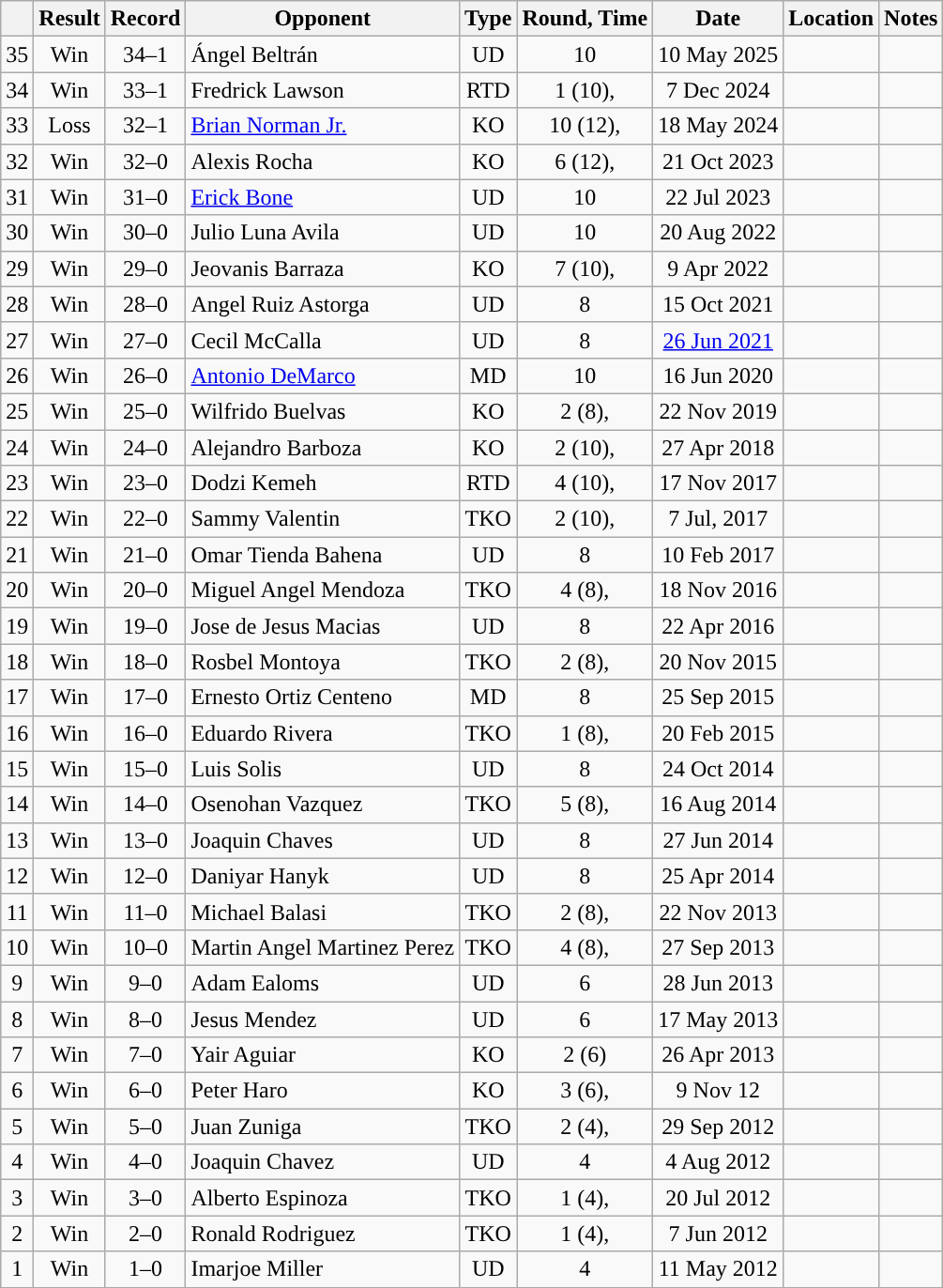<table class="wikitable" style="text-align:center;">
<tr>
<th></th>
<th>Result</th>
<th>Record</th>
<th>Opponent</th>
<th>Type</th>
<th>Round, Time</th>
<th>Date</th>
<th>Location</th>
<th>Notes</th>
</tr>
<tr>
<td>35</td>
<td>Win</td>
<td>34–1</td>
<td align=left>Ángel Beltrán</td>
<td>UD</td>
<td>10</td>
<td>10 May 2025</td>
<td align=left></td>
<td></td>
</tr>
<tr>
<td>34</td>
<td>Win</td>
<td>33–1</td>
<td align=left>Fredrick Lawson</td>
<td>RTD</td>
<td>1 (10), </td>
<td>7 Dec 2024</td>
<td align=left></td>
<td></td>
</tr>
<tr>
<td>33</td>
<td>Loss</td>
<td>32–1</td>
<td align=left><a href='#'>Brian Norman Jr.</a></td>
<td>KO</td>
<td>10 (12), </td>
<td>18 May 2024</td>
<td align=left></td>
<td align=left></td>
</tr>
<tr>
<td>32</td>
<td>Win</td>
<td>32–0</td>
<td align=left>Alexis Rocha</td>
<td>KO</td>
<td>6 (12), </td>
<td>21 Oct 2023</td>
<td align=left></td>
<td align=left></td>
</tr>
<tr>
<td>31</td>
<td>Win</td>
<td>31–0</td>
<td align=left><a href='#'>Erick Bone</a></td>
<td>UD</td>
<td>10</td>
<td>22 Jul 2023</td>
<td align=left></td>
<td></td>
</tr>
<tr>
<td>30</td>
<td>Win</td>
<td>30–0</td>
<td align=left>Julio Luna Avila</td>
<td>UD</td>
<td>10</td>
<td>20 Aug 2022</td>
<td align=left></td>
<td></td>
</tr>
<tr>
<td>29</td>
<td>Win</td>
<td>29–0</td>
<td align=left>Jeovanis Barraza</td>
<td>KO</td>
<td>7 (10), </td>
<td>9 Apr 2022</td>
<td align=left></td>
<td></td>
</tr>
<tr>
<td>28</td>
<td>Win</td>
<td>28–0</td>
<td align=left>Angel Ruiz Astorga</td>
<td>UD</td>
<td>8</td>
<td>15 Oct 2021</td>
<td align=left></td>
<td></td>
</tr>
<tr>
<td>27</td>
<td>Win</td>
<td>27–0</td>
<td align=left>Cecil McCalla</td>
<td>UD</td>
<td>8</td>
<td><a href='#'>26 Jun 2021</a></td>
<td align=left></td>
<td></td>
</tr>
<tr>
<td>26</td>
<td>Win</td>
<td>26–0</td>
<td align=left><a href='#'>Antonio DeMarco</a></td>
<td>MD</td>
<td>10</td>
<td>16 Jun 2020</td>
<td align=left></td>
<td></td>
</tr>
<tr>
<td>25</td>
<td>Win</td>
<td>25–0</td>
<td align=left>Wilfrido Buelvas</td>
<td>KO</td>
<td>2 (8), </td>
<td>22 Nov 2019</td>
<td align=left></td>
<td></td>
</tr>
<tr>
<td>24</td>
<td>Win</td>
<td>24–0</td>
<td align=left>Alejandro Barboza</td>
<td>KO</td>
<td>2 (10), </td>
<td>27 Apr 2018</td>
<td align=left></td>
<td align=left></td>
</tr>
<tr>
<td>23</td>
<td>Win</td>
<td>23–0</td>
<td align=left>Dodzi Kemeh</td>
<td>RTD</td>
<td>4 (10), </td>
<td>17 Nov 2017</td>
<td align=left></td>
<td align=left></td>
</tr>
<tr>
<td>22</td>
<td>Win</td>
<td>22–0</td>
<td align=left>Sammy Valentin</td>
<td>TKO</td>
<td>2 (10), </td>
<td>7 Jul, 2017</td>
<td align=left></td>
<td align=left></td>
</tr>
<tr>
<td>21</td>
<td>Win</td>
<td>21–0</td>
<td align=left>Omar Tienda Bahena</td>
<td>UD</td>
<td>8</td>
<td>10 Feb 2017</td>
<td align=left></td>
<td></td>
</tr>
<tr>
<td>20</td>
<td>Win</td>
<td>20–0</td>
<td align=left>Miguel Angel Mendoza</td>
<td>TKO</td>
<td>4 (8), </td>
<td>18 Nov 2016</td>
<td align=left></td>
<td></td>
</tr>
<tr>
<td>19</td>
<td>Win</td>
<td>19–0</td>
<td align=left>Jose de Jesus Macias</td>
<td>UD</td>
<td>8</td>
<td>22 Apr 2016</td>
<td align=left></td>
<td></td>
</tr>
<tr>
<td>18</td>
<td>Win</td>
<td>18–0</td>
<td align=left>Rosbel Montoya</td>
<td>TKO</td>
<td>2 (8), </td>
<td>20 Nov 2015</td>
<td align=left></td>
<td></td>
</tr>
<tr>
<td>17</td>
<td>Win</td>
<td>17–0</td>
<td align=left>Ernesto Ortiz Centeno</td>
<td>MD</td>
<td>8</td>
<td>25 Sep 2015</td>
<td align=left></td>
<td></td>
</tr>
<tr>
<td>16</td>
<td>Win</td>
<td>16–0</td>
<td align=left>Eduardo Rivera</td>
<td>TKO</td>
<td>1 (8), </td>
<td>20 Feb 2015</td>
<td align=left></td>
<td></td>
</tr>
<tr>
<td>15</td>
<td>Win</td>
<td>15–0</td>
<td align=left>Luis Solis</td>
<td>UD</td>
<td>8</td>
<td>24 Oct 2014</td>
<td align=left></td>
<td align=left></td>
</tr>
<tr>
<td>14</td>
<td>Win</td>
<td>14–0</td>
<td align=left>Osenohan Vazquez</td>
<td>TKO</td>
<td>5 (8), </td>
<td>16 Aug 2014</td>
<td align=left></td>
<td align=left></td>
</tr>
<tr>
<td>13</td>
<td>Win</td>
<td>13–0</td>
<td align=left>Joaquin Chaves</td>
<td>UD</td>
<td>8</td>
<td>27 Jun 2014</td>
<td align=left></td>
<td></td>
</tr>
<tr>
<td>12</td>
<td>Win</td>
<td>12–0</td>
<td align=left>Daniyar Hanyk</td>
<td>UD</td>
<td>8</td>
<td>25 Apr 2014</td>
<td align=left></td>
<td></td>
</tr>
<tr>
<td>11</td>
<td>Win</td>
<td>11–0</td>
<td align=left>Michael Balasi</td>
<td>TKO</td>
<td>2 (8), </td>
<td>22 Nov 2013</td>
<td align=left></td>
<td></td>
</tr>
<tr>
<td>10</td>
<td>Win</td>
<td>10–0</td>
<td align=left>Martin Angel Martinez Perez</td>
<td>TKO</td>
<td>4 (8), </td>
<td>27 Sep 2013</td>
<td align=left></td>
<td></td>
</tr>
<tr>
<td>9</td>
<td>Win</td>
<td>9–0</td>
<td align=left>Adam Ealoms</td>
<td>UD</td>
<td>6</td>
<td>28 Jun 2013</td>
<td align=left></td>
<td></td>
</tr>
<tr>
<td>8</td>
<td>Win</td>
<td>8–0</td>
<td align=left>Jesus Mendez</td>
<td>UD</td>
<td>6</td>
<td>17 May 2013</td>
<td align=left></td>
<td></td>
</tr>
<tr>
<td>7</td>
<td>Win</td>
<td>7–0</td>
<td align=left>Yair Aguiar</td>
<td>KO</td>
<td>2 (6) </td>
<td>26 Apr 2013</td>
<td align=left></td>
<td></td>
</tr>
<tr>
<td>6</td>
<td>Win</td>
<td>6–0</td>
<td align=left>Peter Haro</td>
<td>KO</td>
<td>3 (6), </td>
<td>9 Nov 12</td>
<td align=left></td>
<td></td>
</tr>
<tr>
<td>5</td>
<td>Win</td>
<td>5–0</td>
<td align=left>Juan Zuniga</td>
<td>TKO</td>
<td>2 (4), </td>
<td>29 Sep 2012</td>
<td align=left></td>
<td></td>
</tr>
<tr>
<td>4</td>
<td>Win</td>
<td>4–0</td>
<td align=left>Joaquin Chavez</td>
<td>UD</td>
<td>4</td>
<td>4 Aug 2012</td>
<td align=left></td>
<td></td>
</tr>
<tr>
<td>3</td>
<td>Win</td>
<td>3–0</td>
<td align=left>Alberto Espinoza</td>
<td>TKO</td>
<td>1 (4), </td>
<td>20 Jul 2012</td>
<td align=left></td>
<td></td>
</tr>
<tr>
<td>2</td>
<td>Win</td>
<td>2–0</td>
<td align=left>Ronald Rodriguez</td>
<td>TKO</td>
<td>1 (4), </td>
<td>7 Jun 2012</td>
<td align=left></td>
<td></td>
</tr>
<tr>
<td>1</td>
<td>Win</td>
<td>1–0</td>
<td align=left>Imarjoe Miller</td>
<td>UD</td>
<td>4</td>
<td>11 May 2012</td>
<td align=left></td>
<td></td>
</tr>
</table>
